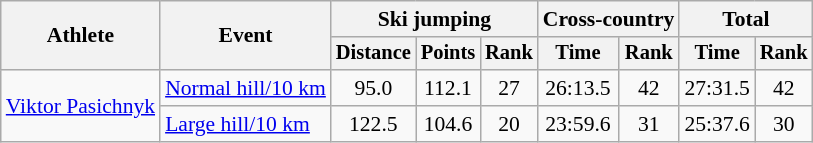<table class="wikitable" style="font-size:90%">
<tr>
<th rowspan="2">Athlete</th>
<th rowspan="2">Event</th>
<th colspan="3">Ski jumping</th>
<th colspan="2">Cross-country</th>
<th colspan="2">Total</th>
</tr>
<tr style="font-size:95%">
<th>Distance</th>
<th>Points</th>
<th>Rank</th>
<th>Time</th>
<th>Rank</th>
<th>Time</th>
<th>Rank</th>
</tr>
<tr align=center>
<td align=left rowspan=2><a href='#'>Viktor Pasichnyk</a></td>
<td align=left><a href='#'>Normal hill/10 km</a></td>
<td>95.0</td>
<td>112.1</td>
<td>27</td>
<td>26:13.5</td>
<td>42</td>
<td>27:31.5</td>
<td>42</td>
</tr>
<tr align=center>
<td align=left><a href='#'>Large hill/10 km</a></td>
<td>122.5</td>
<td>104.6</td>
<td>20</td>
<td>23:59.6</td>
<td>31</td>
<td>25:37.6</td>
<td>30</td>
</tr>
</table>
